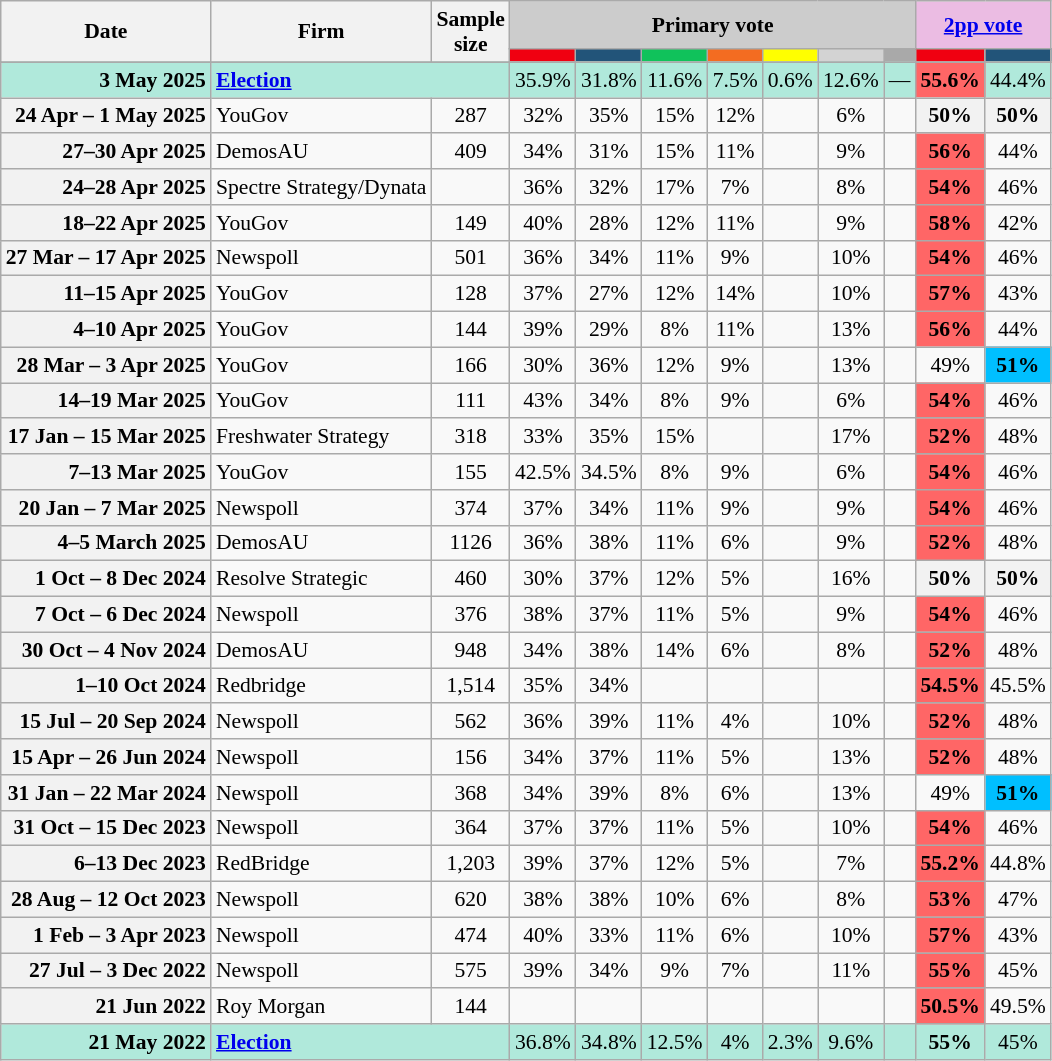<table class="nowrap wikitable tpl-blanktable" style=text-align:center;font-size:90%>
<tr>
<th rowspan=2>Date</th>
<th rowspan=2>Firm</th>
<th rowspan=2>Sample<br>size</th>
<th colspan=7 class=unsortable style=background:#ccc>Primary vote</th>
<th colspan=2 class=unsortable style=background:#ebbce3><a href='#'>2pp vote</a></th>
</tr>
<tr>
<th class="unsortable" style="background:#F00011"></th>
<th class="unsortable" style=background:#225479></th>
<th class=unsortable style=background:#10C25B></th>
<th class=unsortable style=background:#f36c21></th>
<th class=unsortable style=background:yellow></th>
<th class=unsortable style=background:lightgray></th>
<th class=unsortable style=background:darkgrey></th>
<th class="unsortable" style="background:#F00011"></th>
<th class="unsortable" style=background:#225479></th>
</tr>
<tr>
</tr>
<tr style=background:#b0e9db>
<td style=text-align:right data-sort-value=3-May-2025><strong>3 May 2025</strong></td>
<td colspan=2 style=text-align:left><strong><a href='#'>Election</a></strong></td>
<td>35.9%</td>
<td>31.8%</td>
<td>11.6%</td>
<td>7.5%</td>
<td>0.6%</td>
<td>12.6%</td>
<td>—</td>
<td style=background:#f66><strong>55.6%</strong></td>
<td>44.4%</td>
</tr>
<tr>
<th style=text-align:right>24 Apr – 1 May 2025</th>
<td style="text-align:left;">YouGov</td>
<td>287</td>
<td>32%</td>
<td>35%</td>
<td>15%</td>
<td>12%</td>
<td></td>
<td>6%</td>
<td></td>
<th>50%</th>
<th>50%</th>
</tr>
<tr>
<th style=text-align:right>27–30 Apr 2025</th>
<td style="text-align:left;">DemosAU</td>
<td>409</td>
<td>34%</td>
<td>31%</td>
<td>15%</td>
<td>11%</td>
<td></td>
<td>9%</td>
<td></td>
<th style="background:#f66">56%</th>
<td>44%</td>
</tr>
<tr>
<th style=text-align:right>24–28 Apr 2025</th>
<td style="text-align:left;">Spectre Strategy/Dynata</td>
<td></td>
<td>36%</td>
<td>32%</td>
<td>17%</td>
<td>7%</td>
<td></td>
<td>8%</td>
<td></td>
<th style="background:#f66">54%</th>
<td>46%</td>
</tr>
<tr>
<th style=text-align:right>18–22 Apr 2025</th>
<td style="text-align:left;">YouGov</td>
<td>149</td>
<td>40%</td>
<td>28%</td>
<td>12%</td>
<td>11%</td>
<td></td>
<td>9%</td>
<td></td>
<th style="background:#f66">58%</th>
<td>42%</td>
</tr>
<tr>
<th style=text-align:right>27 Mar – 17 Apr 2025</th>
<td style="text-align:left;">Newspoll</td>
<td>501</td>
<td>36%</td>
<td>34%</td>
<td>11%</td>
<td>9%</td>
<td></td>
<td>10%</td>
<td></td>
<th style="background:#f66">54%</th>
<td>46%</td>
</tr>
<tr>
<th style=text-align:right>11–15 Apr 2025</th>
<td style="text-align:left;">YouGov</td>
<td>128</td>
<td>37%</td>
<td>27%</td>
<td>12%</td>
<td>14%</td>
<td></td>
<td>10%</td>
<td></td>
<th style="background:#f66">57%</th>
<td>43%</td>
</tr>
<tr>
<th style=text-align:right>4–10 Apr 2025</th>
<td style="text-align:left;">YouGov</td>
<td>144</td>
<td>39%</td>
<td>29%</td>
<td>8%</td>
<td>11%</td>
<td></td>
<td>13%</td>
<td></td>
<th style="background:#f66">56%</th>
<td>44%</td>
</tr>
<tr>
<th style=text-align:right>28 Mar – 3 Apr 2025</th>
<td style="text-align:left;">YouGov</td>
<td>166</td>
<td>30%</td>
<td>36%</td>
<td>12%</td>
<td>9%</td>
<td></td>
<td>13%</td>
<td></td>
<td>49%</td>
<th style=background:#00bfff>51%</th>
</tr>
<tr>
<th style=text-align:right>14–19 Mar 2025</th>
<td style="text-align:left;">YouGov</td>
<td>111</td>
<td>43%</td>
<td>34%</td>
<td>8%</td>
<td>9%</td>
<td></td>
<td>6%</td>
<td></td>
<th style="background:#f66">54%</th>
<td>46%</td>
</tr>
<tr>
<th style=text-align:right>17 Jan – 15 Mar 2025</th>
<td style="text-align:left;">Freshwater Strategy</td>
<td>318</td>
<td>33%</td>
<td>35%</td>
<td>15%</td>
<td></td>
<td></td>
<td>17%</td>
<td></td>
<th style="background:#f66">52%</th>
<td>48%</td>
</tr>
<tr>
<th style=text-align:right>7–13 Mar 2025</th>
<td style="text-align:left;">YouGov</td>
<td>155</td>
<td>42.5%</td>
<td>34.5%</td>
<td>8%</td>
<td>9%</td>
<td></td>
<td>6%</td>
<td></td>
<th style="background:#f66">54%</th>
<td>46%</td>
</tr>
<tr>
<th style=text-align:right>20 Jan – 7 Mar 2025</th>
<td style="text-align:left;">Newspoll</td>
<td>374</td>
<td>37%</td>
<td>34%</td>
<td>11%</td>
<td>9%</td>
<td></td>
<td>9%</td>
<td></td>
<th style="background:#f66">54%</th>
<td>46%</td>
</tr>
<tr>
<th style=text-align:right>4–5 March 2025</th>
<td style="text-align:left;">DemosAU</td>
<td>1126</td>
<td>36%</td>
<td>38%</td>
<td>11%</td>
<td>6%</td>
<td></td>
<td>9%</td>
<td></td>
<th style="background:#f66">52%</th>
<td>48%</td>
</tr>
<tr>
<th style=text-align:right>1 Oct – 8 Dec 2024</th>
<td style="text-align:left;">Resolve Strategic</td>
<td>460</td>
<td>30%</td>
<td>37%</td>
<td>12%</td>
<td>5%</td>
<td></td>
<td>16%</td>
<td></td>
<th>50%</th>
<th>50%</th>
</tr>
<tr>
<th style=text-align:right>7 Oct – 6 Dec 2024</th>
<td style="text-align:left;">Newspoll</td>
<td>376</td>
<td>38%</td>
<td>37%</td>
<td>11%</td>
<td>5%</td>
<td></td>
<td>9%</td>
<td></td>
<th style="background:#f66">54%</th>
<td>46%</td>
</tr>
<tr>
<th style=text-align:right>30 Oct – 4 Nov 2024</th>
<td style="text-align:left;">DemosAU</td>
<td>948</td>
<td>34%</td>
<td>38%</td>
<td>14%</td>
<td>6%</td>
<td></td>
<td>8%</td>
<td></td>
<th style="background:#f66">52%</th>
<td>48%</td>
</tr>
<tr>
<th style=text-align:right>1–10 Oct 2024</th>
<td style="text-align:left;">Redbridge</td>
<td>1,514</td>
<td>35%</td>
<td>34%</td>
<td></td>
<td></td>
<td></td>
<td></td>
<td></td>
<th style="background:#f66">54.5%</th>
<td>45.5%</td>
</tr>
<tr>
<th style=text-align:right>15 Jul – 20 Sep 2024</th>
<td style="text-align:left;">Newspoll</td>
<td>562</td>
<td>36%</td>
<td>39%</td>
<td>11%</td>
<td>4%</td>
<td></td>
<td>10%</td>
<td></td>
<th style="background:#f66">52%</th>
<td>48%</td>
</tr>
<tr>
<th style=text-align:right>15 Apr – 26 Jun 2024</th>
<td style="text-align:left;">Newspoll</td>
<td>156</td>
<td>34%</td>
<td>37%</td>
<td>11%</td>
<td>5%</td>
<td></td>
<td>13%</td>
<td></td>
<th style="background:#f66">52%</th>
<td>48%</td>
</tr>
<tr>
<th style=text-align:right>31 Jan – 22 Mar 2024</th>
<td style="text-align:left;">Newspoll</td>
<td>368</td>
<td>34%</td>
<td>39%</td>
<td>8%</td>
<td>6%</td>
<td></td>
<td>13%</td>
<td></td>
<td>49%</td>
<th style=background:#00bfff>51%</th>
</tr>
<tr>
<th style="text-align:right">31 Oct – 15 Dec 2023</th>
<td style="text-align:left">Newspoll</td>
<td>364</td>
<td>37%</td>
<td>37%</td>
<td>11%</td>
<td>5%</td>
<td></td>
<td>10%</td>
<td></td>
<th style="background:#f66">54%</th>
<td>46%</td>
</tr>
<tr>
<th style="text-align:right">6–13 Dec 2023</th>
<td style="text-align:left">RedBridge</td>
<td>1,203</td>
<td>39%</td>
<td>37%</td>
<td>12%</td>
<td>5%</td>
<td></td>
<td>7%</td>
<td></td>
<th style=background:#f66>55.2%</th>
<td>44.8%</td>
</tr>
<tr>
<th style="text-align:right">28 Aug – 12 Oct 2023</th>
<td style="text-align:left">Newspoll</td>
<td>620</td>
<td>38%</td>
<td>38%</td>
<td>10%</td>
<td>6%</td>
<td></td>
<td>8%</td>
<td></td>
<th style="background:#f66">53%</th>
<td>47%</td>
</tr>
<tr>
<th style=text-align:right data-sort-value=27-June-2022>1 Feb – 3 Apr 2023</th>
<td style=text-align:left>Newspoll</td>
<td>474</td>
<td>40%</td>
<td>33%</td>
<td>11%</td>
<td>6%</td>
<td></td>
<td>10%</td>
<td></td>
<th style=background:#f66>57%</th>
<td>43%</td>
</tr>
<tr>
<th style=text-align:right data-sort-value=27-June-2022>27 Jul – 3 Dec 2022</th>
<td style=text-align:left>Newspoll</td>
<td>575</td>
<td>39%</td>
<td>34%</td>
<td>9%</td>
<td>7%</td>
<td></td>
<td>11%</td>
<td></td>
<th style=background:#f66>55%</th>
<td>45%</td>
</tr>
<tr>
<th style=text-align:right data-sort-value=21-June-2022>21 Jun 2022</th>
<td style=text-align:left>Roy Morgan</td>
<td>144</td>
<td></td>
<td></td>
<td></td>
<td></td>
<td></td>
<td></td>
<td></td>
<th style=background:#f66>50.5%</th>
<td>49.5%</td>
</tr>
<tr style=background:#b0e9db>
<td style=text-align:right data-sort-value=21-May-2022><strong>21 May 2022</strong></td>
<td colspan=2 style=text-align:left><strong><a href='#'>Election</a></strong></td>
<td>36.8%</td>
<td>34.8%</td>
<td>12.5%</td>
<td>4%</td>
<td>2.3%</td>
<td>9.6%</td>
<td></td>
<td><strong>55%</strong></td>
<td>45%</td>
</tr>
</table>
